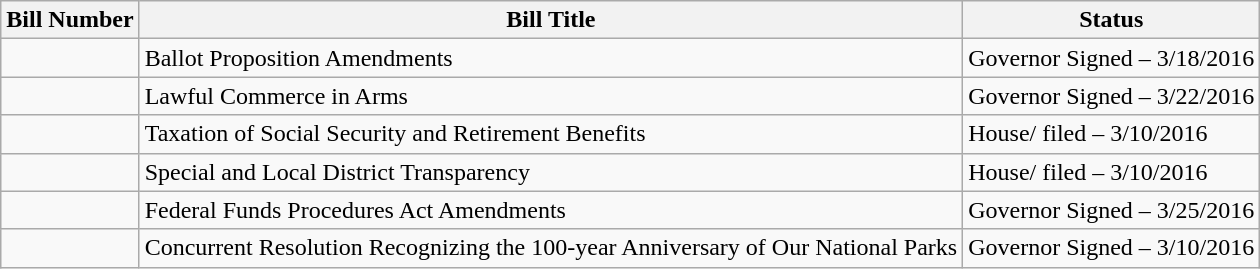<table class="wikitable">
<tr>
<th>Bill Number</th>
<th>Bill Title</th>
<th>Status</th>
</tr>
<tr>
<td></td>
<td>Ballot Proposition Amendments</td>
<td>Governor Signed – 3/18/2016</td>
</tr>
<tr>
<td></td>
<td>Lawful Commerce in Arms</td>
<td>Governor Signed – 3/22/2016</td>
</tr>
<tr>
<td><br></td>
<td>Taxation of Social Security and Retirement Benefits</td>
<td>House/ filed – 3/10/2016</td>
</tr>
<tr>
<td><br></td>
<td>Special and Local District Transparency</td>
<td>House/ filed – 3/10/2016</td>
</tr>
<tr>
<td></td>
<td>Federal Funds Procedures Act Amendments</td>
<td>Governor Signed – 3/25/2016</td>
</tr>
<tr>
<td></td>
<td>Concurrent Resolution Recognizing the 100-year Anniversary of Our National Parks</td>
<td>Governor Signed – 3/10/2016</td>
</tr>
</table>
